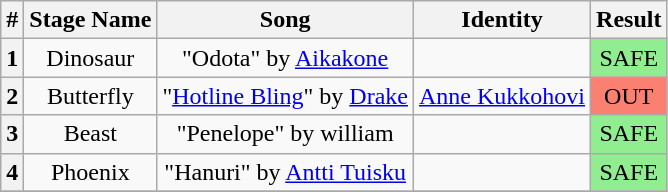<table class="wikitable plainrowheaders" style="text-align: center;">
<tr>
<th>#</th>
<th>Stage Name</th>
<th>Song</th>
<th>Identity</th>
<th>Result</th>
</tr>
<tr>
<th>1</th>
<td>Dinosaur</td>
<td>"Odota" by <a href='#'>Aikakone</a></td>
<td></td>
<td bgcolor=lightgreen>SAFE</td>
</tr>
<tr>
<th>2</th>
<td>Butterfly</td>
<td>"<a href='#'>Hotline Bling</a>" by <a href='#'>Drake</a></td>
<td><a href='#'>Anne Kukkohovi</a></td>
<td bgcolor=salmon>OUT</td>
</tr>
<tr>
<th>3</th>
<td>Beast</td>
<td>"Penelope" by william</td>
<td></td>
<td bgcolor=lightgreen>SAFE</td>
</tr>
<tr>
<th>4</th>
<td>Phoenix</td>
<td>"Hanuri" by <a href='#'>Antti Tuisku</a></td>
<td></td>
<td bgcolor=lightgreen>SAFE</td>
</tr>
<tr>
</tr>
</table>
